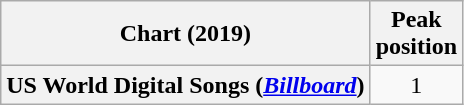<table class="wikitable plainrowheaders" style="text-align:center;">
<tr>
<th>Chart (2019)</th>
<th>Peak<br>position</th>
</tr>
<tr>
<th scope="row">US World Digital Songs (<em><a href='#'>Billboard</a></em>)</th>
<td>1</td>
</tr>
</table>
